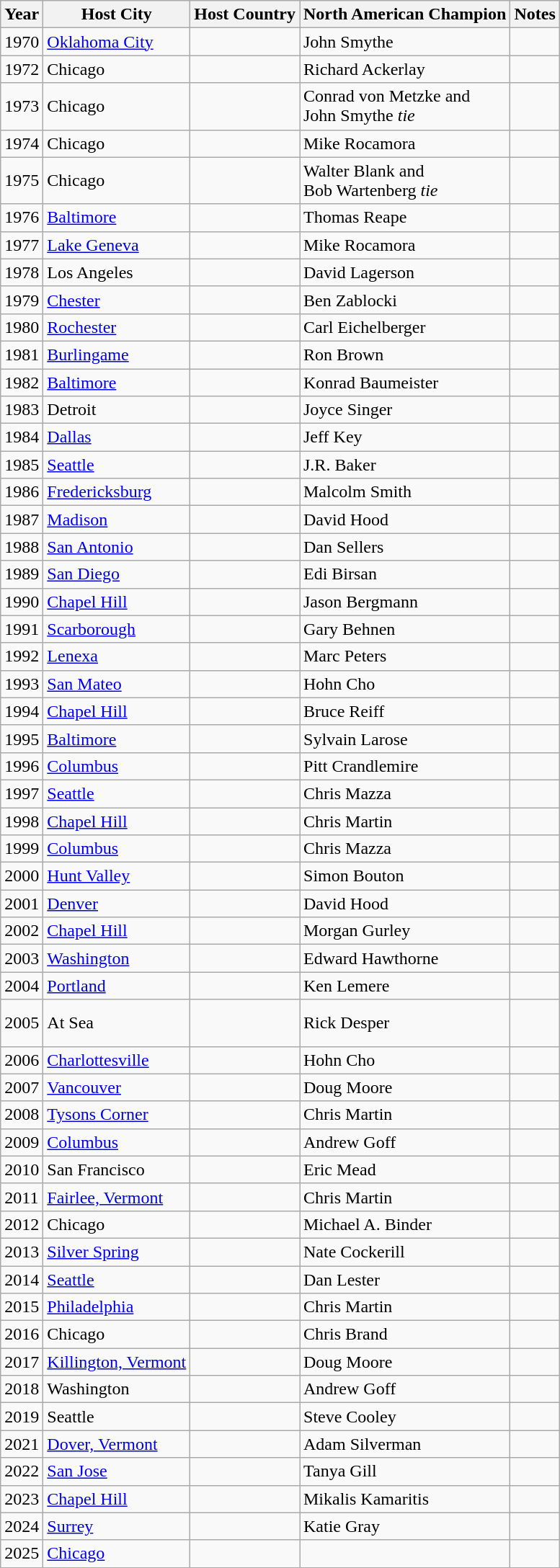<table class="wikitable">
<tr>
<th>Year</th>
<th>Host City</th>
<th>Host Country</th>
<th>North American Champion</th>
<th>Notes</th>
</tr>
<tr>
<td>1970</td>
<td><a href='#'>Oklahoma City</a></td>
<td></td>
<td> John Smythe</td>
<td></td>
</tr>
<tr>
<td>1972</td>
<td>Chicago</td>
<td></td>
<td> Richard Ackerlay</td>
<td></td>
</tr>
<tr>
<td>1973</td>
<td>Chicago</td>
<td></td>
<td> Conrad von Metzke and<br> John Smythe <em>tie</em></td>
<td></td>
</tr>
<tr>
<td>1974</td>
<td>Chicago</td>
<td></td>
<td> Mike Rocamora</td>
<td></td>
</tr>
<tr>
<td>1975</td>
<td>Chicago</td>
<td></td>
<td> Walter Blank and<br> Bob Wartenberg <em>tie</em></td>
<td></td>
</tr>
<tr>
<td>1976</td>
<td><a href='#'>Baltimore</a></td>
<td></td>
<td> Thomas Reape</td>
<td></td>
</tr>
<tr>
<td>1977</td>
<td><a href='#'>Lake Geneva</a></td>
<td></td>
<td> Mike Rocamora</td>
<td></td>
</tr>
<tr>
<td>1978</td>
<td>Los Angeles</td>
<td></td>
<td> David Lagerson</td>
<td></td>
</tr>
<tr>
<td>1979</td>
<td><a href='#'>Chester</a></td>
<td></td>
<td> Ben Zablocki</td>
<td></td>
</tr>
<tr>
<td>1980</td>
<td><a href='#'>Rochester</a></td>
<td></td>
<td> Carl Eichelberger</td>
<td></td>
</tr>
<tr>
<td>1981</td>
<td><a href='#'>Burlingame</a></td>
<td></td>
<td> Ron Brown</td>
<td></td>
</tr>
<tr>
<td>1982</td>
<td><a href='#'>Baltimore</a></td>
<td></td>
<td> Konrad Baumeister</td>
<td></td>
</tr>
<tr>
<td>1983</td>
<td>Detroit</td>
<td></td>
<td> Joyce Singer</td>
<td></td>
</tr>
<tr>
<td>1984</td>
<td><a href='#'>Dallas</a></td>
<td></td>
<td> Jeff Key</td>
<td></td>
</tr>
<tr>
<td>1985</td>
<td><a href='#'>Seattle</a></td>
<td></td>
<td> J.R. Baker</td>
<td></td>
</tr>
<tr>
<td>1986</td>
<td><a href='#'>Fredericksburg</a></td>
<td></td>
<td> Malcolm Smith</td>
<td></td>
</tr>
<tr>
<td>1987</td>
<td><a href='#'>Madison</a></td>
<td></td>
<td> David Hood</td>
<td></td>
</tr>
<tr>
<td>1988</td>
<td><a href='#'>San Antonio</a></td>
<td></td>
<td> Dan Sellers</td>
<td></td>
</tr>
<tr>
<td>1989</td>
<td><a href='#'>San Diego</a></td>
<td></td>
<td> Edi Birsan</td>
<td></td>
</tr>
<tr>
<td>1990</td>
<td><a href='#'>Chapel Hill</a></td>
<td></td>
<td> Jason Bergmann</td>
<td></td>
</tr>
<tr>
<td>1991</td>
<td><a href='#'>Scarborough</a></td>
<td></td>
<td> Gary Behnen</td>
<td></td>
</tr>
<tr>
<td>1992</td>
<td><a href='#'>Lenexa</a></td>
<td></td>
<td> Marc Peters</td>
<td></td>
</tr>
<tr>
<td>1993</td>
<td><a href='#'>San Mateo</a></td>
<td></td>
<td> Hohn Cho</td>
<td></td>
</tr>
<tr>
<td>1994</td>
<td><a href='#'>Chapel Hill</a></td>
<td></td>
<td> Bruce Reiff</td>
<td></td>
</tr>
<tr>
<td>1995</td>
<td><a href='#'>Baltimore</a></td>
<td></td>
<td> Sylvain Larose</td>
<td></td>
</tr>
<tr>
<td>1996</td>
<td><a href='#'>Columbus</a></td>
<td></td>
<td> Pitt Crandlemire</td>
<td></td>
</tr>
<tr>
<td>1997</td>
<td><a href='#'>Seattle</a></td>
<td></td>
<td> Chris Mazza</td>
<td></td>
</tr>
<tr>
<td>1998</td>
<td><a href='#'>Chapel Hill</a></td>
<td></td>
<td> Chris Martin</td>
<td></td>
</tr>
<tr>
<td>1999</td>
<td><a href='#'>Columbus</a></td>
<td></td>
<td> Chris Mazza</td>
<td></td>
</tr>
<tr>
<td>2000</td>
<td><a href='#'>Hunt Valley</a></td>
<td></td>
<td> Simon Bouton</td>
<td></td>
</tr>
<tr>
<td>2001</td>
<td><a href='#'>Denver</a></td>
<td></td>
<td> David Hood</td>
<td></td>
</tr>
<tr>
<td>2002</td>
<td><a href='#'>Chapel Hill</a></td>
<td></td>
<td> Morgan Gurley</td>
<td></td>
</tr>
<tr>
<td>2003</td>
<td><a href='#'>Washington</a></td>
<td></td>
<td> Edward Hawthorne</td>
<td></td>
</tr>
<tr>
<td>2004</td>
<td><a href='#'>Portland</a></td>
<td></td>
<td> Ken Lemere</td>
<td></td>
</tr>
<tr>
<td>2005</td>
<td>At Sea</td>
<td><br><br></td>
<td> Rick Desper</td>
<td></td>
</tr>
<tr>
<td>2006</td>
<td><a href='#'>Charlottesville</a></td>
<td></td>
<td> Hohn Cho</td>
<td></td>
</tr>
<tr>
<td>2007</td>
<td><a href='#'>Vancouver</a></td>
<td></td>
<td> Doug Moore</td>
<td></td>
</tr>
<tr>
<td>2008</td>
<td><a href='#'>Tysons Corner</a></td>
<td></td>
<td> Chris Martin</td>
<td></td>
</tr>
<tr>
<td>2009</td>
<td><a href='#'>Columbus</a></td>
<td></td>
<td> Andrew Goff</td>
<td></td>
</tr>
<tr>
<td>2010</td>
<td>San Francisco</td>
<td></td>
<td> Eric Mead</td>
<td></td>
</tr>
<tr>
<td>2011</td>
<td><a href='#'>Fairlee, Vermont</a></td>
<td></td>
<td> Chris Martin</td>
<td></td>
</tr>
<tr>
<td>2012</td>
<td>Chicago</td>
<td></td>
<td> Michael A. Binder</td>
<td></td>
</tr>
<tr>
<td>2013</td>
<td><a href='#'>Silver Spring</a></td>
<td></td>
<td> Nate Cockerill</td>
<td></td>
</tr>
<tr>
<td>2014</td>
<td><a href='#'>Seattle</a></td>
<td></td>
<td> Dan Lester</td>
<td></td>
</tr>
<tr>
<td>2015</td>
<td><a href='#'>Philadelphia</a></td>
<td></td>
<td> Chris Martin</td>
<td></td>
</tr>
<tr>
<td>2016</td>
<td>Chicago</td>
<td></td>
<td>  Chris Brand</td>
<td></td>
</tr>
<tr>
<td>2017</td>
<td><a href='#'>Killington, Vermont</a></td>
<td></td>
<td> Doug Moore</td>
<td></td>
</tr>
<tr>
<td>2018</td>
<td>Washington</td>
<td></td>
<td> Andrew Goff</td>
<td></td>
</tr>
<tr>
<td>2019</td>
<td>Seattle</td>
<td></td>
<td> Steve Cooley</td>
<td></td>
</tr>
<tr>
<td>2021</td>
<td><a href='#'>Dover, Vermont</a></td>
<td></td>
<td> Adam Silverman</td>
<td></td>
</tr>
<tr>
<td>2022</td>
<td><a href='#'>San Jose</a></td>
<td></td>
<td> Tanya Gill</td>
<td></td>
</tr>
<tr>
<td>2023</td>
<td><a href='#'>Chapel Hill</a></td>
<td></td>
<td> Mikalis Kamaritis</td>
<td></td>
</tr>
<tr>
<td>2024</td>
<td><a href='#'>Surrey</a></td>
<td></td>
<td> Katie Gray</td>
<td></td>
</tr>
<tr>
<td>2025</td>
<td><a href='#'>Chicago</a></td>
<td></td>
<td></td>
<td></td>
</tr>
</table>
